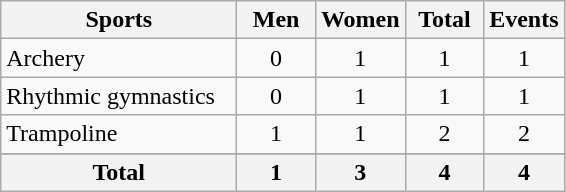<table class="wikitable sortable" style="text-align:center;">
<tr>
<th width=150>Sports</th>
<th width=45>Men</th>
<th width=45>Women</th>
<th width=45>Total</th>
<th width=45>Events</th>
</tr>
<tr>
<td align=left>Archery</td>
<td>0</td>
<td>1</td>
<td>1</td>
<td>1</td>
</tr>
<tr>
<td align=left>Rhythmic gymnastics</td>
<td>0</td>
<td>1</td>
<td>1</td>
<td>1</td>
</tr>
<tr>
<td align=left>Trampoline</td>
<td>1</td>
<td>1</td>
<td>2</td>
<td>2</td>
</tr>
<tr>
</tr>
<tr class="sortbottom">
<th>Total</th>
<th>1</th>
<th>3</th>
<th>4</th>
<th>4</th>
</tr>
</table>
